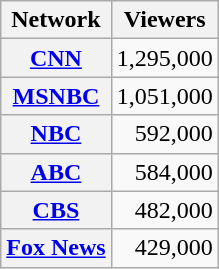<table class="wikitable sortable plainrowheaders" style="text-align:right;">
<tr>
<th scope="col">Network</th>
<th scope="col">Viewers</th>
</tr>
<tr>
<th scope="row"><a href='#'>CNN</a></th>
<td>1,295,000</td>
</tr>
<tr>
<th scope="row"><a href='#'>MSNBC</a></th>
<td>1,051,000</td>
</tr>
<tr>
<th scope="row"><a href='#'>NBC</a></th>
<td>592,000</td>
</tr>
<tr>
<th scope="row"><a href='#'>ABC</a></th>
<td>584,000</td>
</tr>
<tr>
<th scope="row"><a href='#'>CBS</a></th>
<td>482,000</td>
</tr>
<tr>
<th scope="row"><a href='#'>Fox News</a></th>
<td>429,000</td>
</tr>
</table>
